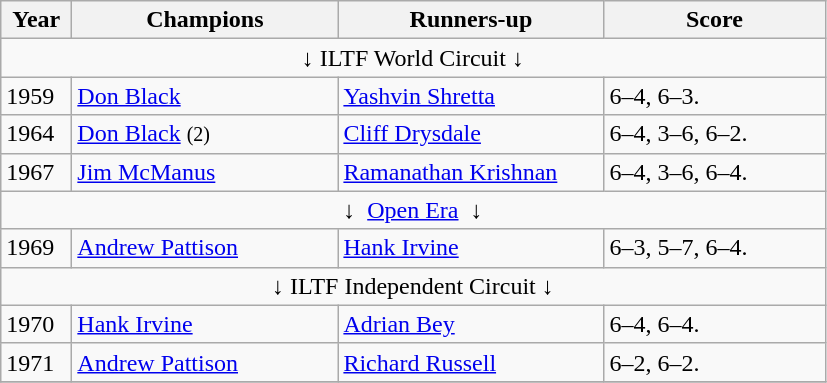<table class="wikitable sortable">
<tr>
<th style="width:40px">Year</th>
<th style="width:170px">Champions</th>
<th style="width:170px">Runners-up</th>
<th style="width:140px" class="unsortable">Score</th>
</tr>
<tr>
<td colspan=4 align=center>↓ ILTF World Circuit ↓</td>
</tr>
<tr>
<td>1959</td>
<td> <a href='#'>Don Black</a></td>
<td> <a href='#'>Yashvin Shretta</a></td>
<td>6–4, 6–3.</td>
</tr>
<tr>
<td>1964</td>
<td> <a href='#'>Don Black</a> <small>(2)</small></td>
<td> <a href='#'>Cliff Drysdale</a></td>
<td>6–4, 3–6, 6–2.</td>
</tr>
<tr>
<td>1967</td>
<td> <a href='#'>Jim McManus</a></td>
<td> <a href='#'>Ramanathan Krishnan</a></td>
<td>6–4, 3–6, 6–4.</td>
</tr>
<tr>
<td colspan=4 align=center>↓  <a href='#'>Open Era</a>  ↓</td>
</tr>
<tr>
<td>1969</td>
<td> <a href='#'>Andrew Pattison</a></td>
<td> <a href='#'>Hank Irvine</a></td>
<td>6–3, 5–7, 6–4.</td>
</tr>
<tr>
<td colspan=4 align=center>↓ ILTF Independent Circuit ↓</td>
</tr>
<tr>
<td>1970</td>
<td> <a href='#'>Hank Irvine</a></td>
<td> <a href='#'>Adrian Bey</a></td>
<td>6–4, 6–4.</td>
</tr>
<tr>
<td>1971</td>
<td> <a href='#'>Andrew Pattison</a></td>
<td> <a href='#'>Richard Russell</a></td>
<td>6–2, 6–2.</td>
</tr>
<tr>
</tr>
</table>
